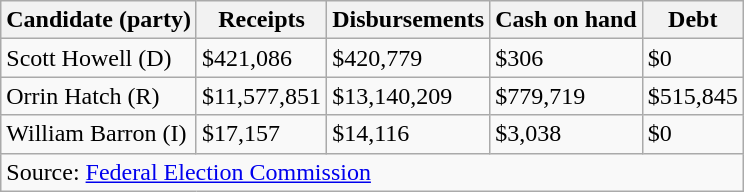<table class="wikitable sortable">
<tr>
<th>Candidate (party)</th>
<th>Receipts</th>
<th>Disbursements</th>
<th>Cash on hand</th>
<th>Debt</th>
</tr>
<tr>
<td>Scott Howell (D)</td>
<td>$421,086</td>
<td>$420,779</td>
<td>$306</td>
<td>$0</td>
</tr>
<tr>
<td>Orrin Hatch (R)</td>
<td>$11,577,851</td>
<td>$13,140,209</td>
<td>$779,719</td>
<td>$515,845</td>
</tr>
<tr>
<td>William Barron (I)</td>
<td>$17,157</td>
<td>$14,116</td>
<td>$3,038</td>
<td>$0</td>
</tr>
<tr>
<td colspan=5>Source: <a href='#'>Federal Election Commission</a></td>
</tr>
</table>
